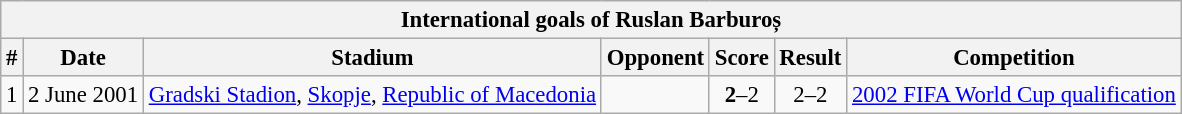<table class="wikitable" style="text-align:center; font-size:95%;">
<tr>
<th colspan=7>International goals of Ruslan Barburoș</th>
</tr>
<tr>
<th>#</th>
<th>Date</th>
<th>Stadium</th>
<th>Opponent</th>
<th>Score</th>
<th>Result</th>
<th>Competition</th>
</tr>
<tr>
<td>1</td>
<td>2 June 2001</td>
<td><a href='#'>Gradski Stadion</a>, <a href='#'>Skopje</a>, <a href='#'>Republic of Macedonia</a></td>
<td></td>
<td><strong>2</strong>–2</td>
<td>2–2</td>
<td><a href='#'>2002 FIFA World Cup qualification</a></td>
</tr>
</table>
